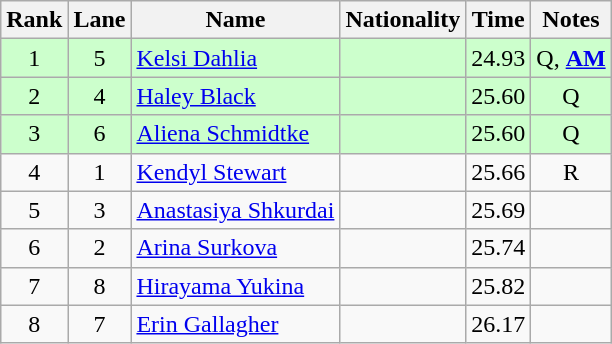<table class="wikitable sortable" style="text-align:center">
<tr>
<th>Rank</th>
<th>Lane</th>
<th>Name</th>
<th>Nationality</th>
<th>Time</th>
<th>Notes</th>
</tr>
<tr bgcolor=ccffcc>
<td>1</td>
<td>5</td>
<td align=left><a href='#'>Kelsi Dahlia</a></td>
<td align=left></td>
<td>24.93</td>
<td>Q, <strong><a href='#'>AM</a></strong></td>
</tr>
<tr bgcolor=ccffcc>
<td>2</td>
<td>4</td>
<td align=left><a href='#'>Haley Black</a></td>
<td align=left></td>
<td>25.60</td>
<td>Q</td>
</tr>
<tr bgcolor=ccffcc>
<td>3</td>
<td>6</td>
<td align=left><a href='#'>Aliena Schmidtke</a></td>
<td align=left></td>
<td>25.60</td>
<td>Q</td>
</tr>
<tr>
<td>4</td>
<td>1</td>
<td align=left><a href='#'>Kendyl Stewart</a></td>
<td align=left></td>
<td>25.66</td>
<td>R</td>
</tr>
<tr>
<td>5</td>
<td>3</td>
<td align=left><a href='#'>Anastasiya Shkurdai</a></td>
<td align=left></td>
<td>25.69</td>
<td></td>
</tr>
<tr>
<td>6</td>
<td>2</td>
<td align=left><a href='#'>Arina Surkova</a></td>
<td align=left></td>
<td>25.74</td>
<td></td>
</tr>
<tr>
<td>7</td>
<td>8</td>
<td align=left><a href='#'>Hirayama Yukina</a></td>
<td align=left></td>
<td>25.82</td>
<td></td>
</tr>
<tr>
<td>8</td>
<td>7</td>
<td align=left><a href='#'>Erin Gallagher</a></td>
<td align=left></td>
<td>26.17</td>
<td></td>
</tr>
</table>
